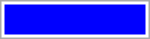<table style=" width: 100px; border: 1px solid #aaaaaa">
<tr>
<td style="background-color:blue"> </td>
</tr>
</table>
